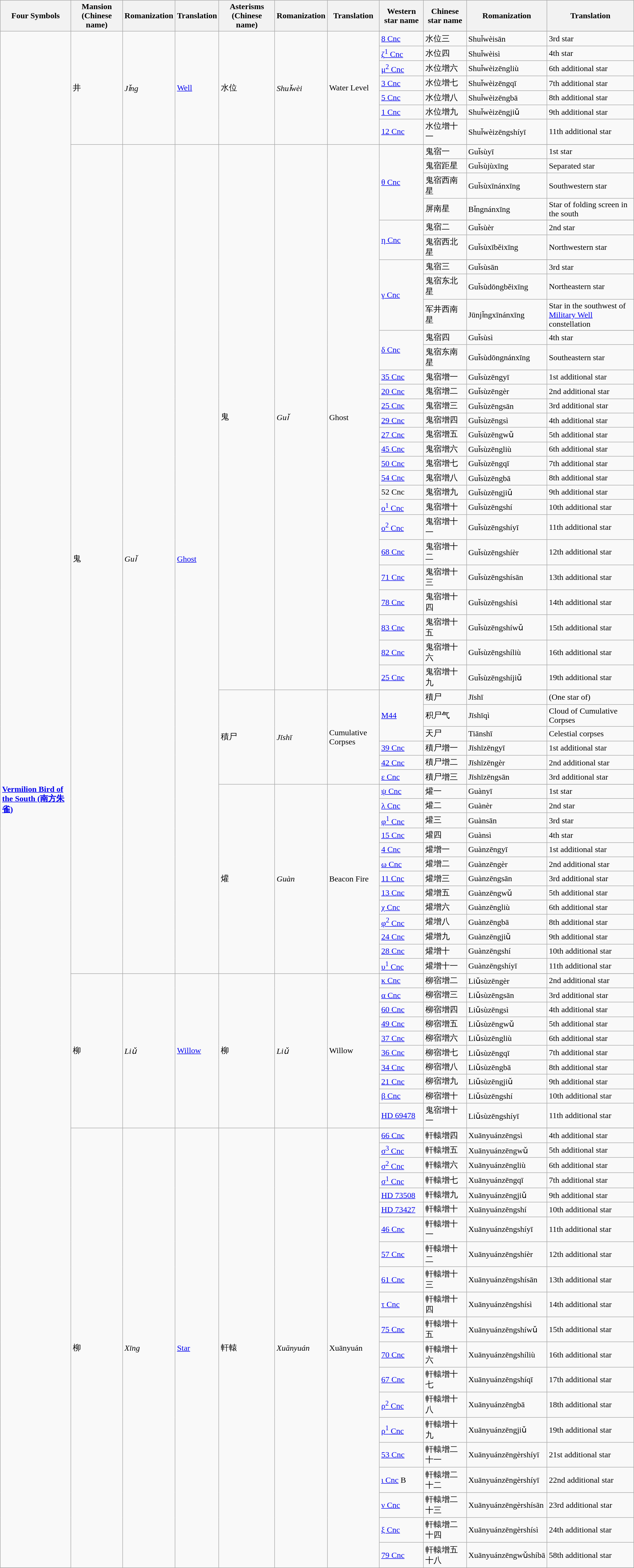<table class="wikitable">
<tr>
<th><strong>Four Symbols</strong></th>
<th><strong>Mansion (Chinese name)</strong></th>
<th><strong>Romanization</strong></th>
<th><strong>Translation</strong></th>
<th><strong>Asterisms (Chinese name)</strong></th>
<th><strong>Romanization</strong></th>
<th><strong>Translation</strong></th>
<th><strong>Western star name</strong></th>
<th><strong>Chinese star name</strong></th>
<th><strong>Romanization</strong></th>
<th><strong>Translation</strong></th>
</tr>
<tr>
<td rowspan="95"><strong><a href='#'>Vermilion Bird of the South
(南方朱雀)</a></strong></td>
<td rowspan="8">井</td>
<td rowspan="8"><em>Jǐng</em></td>
<td rowspan="8"><a href='#'>Well</a></td>
<td rowspan="8">水位</td>
<td rowspan="8"><em>Shuǐwèi</em></td>
<td rowspan="8">Water Level</td>
</tr>
<tr>
<td><a href='#'>8 Cnc</a></td>
<td>水位三</td>
<td>Shuǐwèisān</td>
<td>3rd star</td>
</tr>
<tr>
<td><a href='#'>ζ<sup>1</sup> Cnc</a></td>
<td>水位四</td>
<td>Shuǐwèisì</td>
<td>4th star</td>
</tr>
<tr>
<td><a href='#'>μ<sup>2</sup> Cnc</a></td>
<td>水位增六</td>
<td>Shuǐwèizēngliù</td>
<td>6th additional star</td>
</tr>
<tr>
<td><a href='#'>3 Cnc</a></td>
<td>水位增七</td>
<td>Shuǐwèizēngqī</td>
<td>7th additional star</td>
</tr>
<tr>
<td><a href='#'>5 Cnc</a></td>
<td>水位增八</td>
<td>Shuǐwèizēngbā</td>
<td>8th additional star</td>
</tr>
<tr>
<td><a href='#'>1 Cnc</a></td>
<td>水位增九</td>
<td>Shuǐwèizēngjiǔ</td>
<td>9th additional star</td>
</tr>
<tr>
<td><a href='#'>12 Cnc</a></td>
<td>水位增十一</td>
<td>Shuǐwèizēngshíyī</td>
<td>11th additional star</td>
</tr>
<tr>
<td rowspan="55">鬼</td>
<td rowspan="55"><em>Guǐ</em></td>
<td rowspan="55"><a href='#'>Ghost</a></td>
<td rowspan="33">鬼</td>
<td rowspan="33"><em>Guǐ</em></td>
<td rowspan="33">Ghost</td>
</tr>
<tr>
<td rowspan="5"><a href='#'>θ Cnc</a></td>
</tr>
<tr>
<td>鬼宿一</td>
<td>Guǐsùyī</td>
<td>1st star</td>
</tr>
<tr>
<td>鬼宿距星</td>
<td>Guǐsùjùxīng</td>
<td>Separated star</td>
</tr>
<tr>
<td>鬼宿西南星</td>
<td>Guǐsùxīnánxīng</td>
<td>Southwestern star</td>
</tr>
<tr>
<td>屏南星</td>
<td>Bǐngnánxīng</td>
<td>Star of folding screen in the south</td>
</tr>
<tr>
<td rowspan="3"><a href='#'>η Cnc</a></td>
</tr>
<tr>
<td>鬼宿二</td>
<td>Guǐsùèr</td>
<td>2nd star</td>
</tr>
<tr>
<td>鬼宿西北星</td>
<td>Guǐsùxīběixīng</td>
<td>Northwestern star</td>
</tr>
<tr>
<td rowspan="4"><a href='#'>γ Cnc</a></td>
</tr>
<tr>
<td>鬼宿三</td>
<td>Guǐsùsān</td>
<td>3rd star</td>
</tr>
<tr>
<td>鬼宿东北星</td>
<td>Guǐsùdōngběixīng</td>
<td>Northeastern star</td>
</tr>
<tr>
<td>军井西南星</td>
<td>Jūnjǐngxīnánxīng</td>
<td>Star in the southwest of <a href='#'>Military Well</a> constellation</td>
</tr>
<tr>
<td rowspan="3"><a href='#'>δ Cnc</a></td>
</tr>
<tr>
<td>鬼宿四</td>
<td>Guǐsùsì</td>
<td>4th star</td>
</tr>
<tr>
<td>鬼宿东南星</td>
<td>Guǐsùdōngnánxīng</td>
<td>Southeastern star</td>
</tr>
<tr>
<td><a href='#'>35 Cnc</a></td>
<td>鬼宿增一</td>
<td>Guǐsùzēngyī</td>
<td>1st additional star</td>
</tr>
<tr>
<td><a href='#'>20 Cnc</a></td>
<td>鬼宿增二</td>
<td>Guǐsùzēngèr</td>
<td>2nd additional star</td>
</tr>
<tr>
<td><a href='#'>25 Cnc</a></td>
<td>鬼宿增三</td>
<td>Guǐsùzēngsān</td>
<td>3rd additional star</td>
</tr>
<tr>
<td><a href='#'>29 Cnc</a></td>
<td>鬼宿增四</td>
<td>Guǐsùzēngsì</td>
<td>4th additional star</td>
</tr>
<tr>
<td><a href='#'>27 Cnc</a></td>
<td>鬼宿增五</td>
<td>Guǐsùzēngwǔ</td>
<td>5th additional star</td>
</tr>
<tr>
<td><a href='#'>45 Cnc</a></td>
<td>鬼宿增六</td>
<td>Guǐsùzēngliù</td>
<td>6th additional star</td>
</tr>
<tr>
<td><a href='#'>50 Cnc</a></td>
<td>鬼宿增七</td>
<td>Guǐsùzēngqī</td>
<td>7th additional star</td>
</tr>
<tr>
<td><a href='#'>54 Cnc</a></td>
<td>鬼宿增八</td>
<td>Guǐsùzēngbā</td>
<td>8th additional star</td>
</tr>
<tr>
<td>52 Cnc</td>
<td>鬼宿增九</td>
<td>Guǐsùzēngjiǔ</td>
<td>9th additional star</td>
</tr>
<tr>
<td><a href='#'>ο<sup>1</sup> Cnc</a></td>
<td>鬼宿增十</td>
<td>Guǐsùzēngshí</td>
<td>10th additional star</td>
</tr>
<tr>
<td><a href='#'>ο<sup>2</sup> Cnc</a></td>
<td>鬼宿增十一</td>
<td>Guǐsùzēngshíyī</td>
<td>11th additional star</td>
</tr>
<tr>
<td><a href='#'>68 Cnc</a></td>
<td>鬼宿增十二</td>
<td>Guǐsùzēngshíèr</td>
<td>12th additional star</td>
</tr>
<tr>
<td><a href='#'>71 Cnc</a></td>
<td>鬼宿增十三</td>
<td>Guǐsùzēngshísān</td>
<td>13th additional star</td>
</tr>
<tr>
<td><a href='#'>78 Cnc</a></td>
<td>鬼宿增十四</td>
<td>Guǐsùzēngshísì</td>
<td>14th additional star</td>
</tr>
<tr>
<td><a href='#'>83 Cnc</a></td>
<td>鬼宿增十五</td>
<td>Guǐsùzēngshíwǔ</td>
<td>15th additional star</td>
</tr>
<tr>
<td><a href='#'>82 Cnc</a></td>
<td>鬼宿增十六</td>
<td>Guǐsùzēngshíliù</td>
<td>16th additional star</td>
</tr>
<tr>
<td><a href='#'>25 Cnc</a></td>
<td>鬼宿增十九</td>
<td>Guǐsùzēngshíjiǔ</td>
<td>19th additional star</td>
</tr>
<tr>
<td rowspan="8">積尸</td>
<td rowspan="8"><em>Jīshī</em></td>
<td rowspan="8">Cumulative Corpses</td>
</tr>
<tr>
<td rowspan="4"><a href='#'>M44</a></td>
</tr>
<tr>
<td>積尸</td>
<td>Jīshī</td>
<td>(One star of)</td>
</tr>
<tr>
<td>积尸气</td>
<td>Jīshīqì</td>
<td>Cloud of Cumulative Corpses</td>
</tr>
<tr>
<td>天尸</td>
<td>Tiānshī</td>
<td>Celestial corpses</td>
</tr>
<tr>
<td><a href='#'>39 Cnc</a></td>
<td>積尸增一</td>
<td>Jīshīzēngyī</td>
<td>1st additional star</td>
</tr>
<tr>
<td><a href='#'>42 Cnc</a></td>
<td>積尸增二</td>
<td>Jīshīzēngèr</td>
<td>2nd additional star</td>
</tr>
<tr>
<td><a href='#'>ε Cnc</a></td>
<td>積尸增三</td>
<td>Jīshīzēngsān</td>
<td>3rd additional star</td>
</tr>
<tr>
<td rowspan="14">爟</td>
<td rowspan="14"><em>Guàn</em></td>
<td rowspan="14">Beacon Fire</td>
</tr>
<tr>
<td><a href='#'>ψ Cnc</a></td>
<td>爟一</td>
<td>Guànyī</td>
<td>1st star</td>
</tr>
<tr>
<td><a href='#'>λ Cnc</a></td>
<td>爟二</td>
<td>Guànèr</td>
<td>2nd star</td>
</tr>
<tr>
<td><a href='#'>φ<sup>1</sup> Cnc</a></td>
<td>爟三</td>
<td>Guànsān</td>
<td>3rd star</td>
</tr>
<tr>
<td><a href='#'>15 Cnc</a></td>
<td>爟四</td>
<td>Guànsì</td>
<td>4th star</td>
</tr>
<tr>
<td><a href='#'>4 Cnc</a></td>
<td>爟增一</td>
<td>Guànzēngyī</td>
<td>1st additional star</td>
</tr>
<tr>
<td><a href='#'>ω Cnc</a></td>
<td>爟增二</td>
<td>Guànzēngèr</td>
<td>2nd additional star</td>
</tr>
<tr>
<td><a href='#'>11 Cnc</a></td>
<td>爟增三</td>
<td>Guànzēngsān</td>
<td>3rd additional star</td>
</tr>
<tr>
<td><a href='#'>13 Cnc</a></td>
<td>爟增五</td>
<td>Guànzēngwǔ</td>
<td>5th additional star</td>
</tr>
<tr>
<td><a href='#'>χ Cnc</a></td>
<td>爟增六</td>
<td>Guànzēngliù</td>
<td>6th additional star</td>
</tr>
<tr>
<td><a href='#'>φ<sup>2</sup> Cnc</a></td>
<td>爟增八</td>
<td>Guànzēngbā</td>
<td>8th additional star</td>
</tr>
<tr>
<td><a href='#'>24 Cnc</a></td>
<td>爟增九</td>
<td>Guànzēngjiǔ</td>
<td>9th additional star</td>
</tr>
<tr>
<td><a href='#'>28 Cnc</a></td>
<td>爟增十</td>
<td>Guànzēngshí</td>
<td>10th additional star</td>
</tr>
<tr>
<td><a href='#'>υ<sup>1</sup> Cnc</a></td>
<td>爟增十一</td>
<td>Guànzēngshíyī</td>
<td>11th additional star</td>
</tr>
<tr>
<td rowspan="11">柳</td>
<td rowspan="11"><em>Liǔ</em></td>
<td rowspan="11"><a href='#'>Willow</a></td>
<td rowspan="11">柳</td>
<td rowspan="11"><em>Liǔ</em></td>
<td rowspan="11">Willow</td>
</tr>
<tr>
<td><a href='#'>κ Cnc</a></td>
<td>柳宿增二</td>
<td>Liǔsùzēngèr</td>
<td>2nd additional star</td>
</tr>
<tr>
<td><a href='#'>α Cnc</a></td>
<td>柳宿增三</td>
<td>Liǔsùzēngsān</td>
<td>3rd additional star</td>
</tr>
<tr>
<td><a href='#'>60 Cnc</a></td>
<td>柳宿增四</td>
<td>Liǔsùzēngsì</td>
<td>4th additional star</td>
</tr>
<tr>
<td><a href='#'>49 Cnc</a></td>
<td>柳宿增五</td>
<td>Liǔsùzēngwǔ</td>
<td>5th additional star</td>
</tr>
<tr>
<td><a href='#'>37 Cnc</a></td>
<td>柳宿增六</td>
<td>Liǔsùzēngliù</td>
<td>6th additional star</td>
</tr>
<tr>
<td><a href='#'>36 Cnc</a></td>
<td>柳宿增七</td>
<td>Liǔsùzēngqī</td>
<td>7th additional star</td>
</tr>
<tr>
<td><a href='#'>34 Cnc</a></td>
<td>柳宿增八</td>
<td>Liǔsùzēngbā</td>
<td>8th additional star</td>
</tr>
<tr>
<td><a href='#'>21 Cnc</a></td>
<td>柳宿增九</td>
<td>Liǔsùzēngjiǔ</td>
<td>9th additional star</td>
</tr>
<tr>
<td><a href='#'>β Cnc</a></td>
<td>柳宿增十</td>
<td>Liǔsùzēngshí</td>
<td>10th additional star</td>
</tr>
<tr>
<td><a href='#'>HD 69478</a></td>
<td>鬼宿增十一</td>
<td>Liǔsùzēngshíyī</td>
<td>11th additional star</td>
</tr>
<tr>
<td rowspan="28">柳</td>
<td rowspan="28"><em>Xīng</em></td>
<td rowspan="28"><a href='#'>Star</a></td>
<td rowspan="28">軒轅</td>
<td rowspan="28"><em>Xuānyuán</em></td>
<td rowspan="28">Xuānyuán</td>
</tr>
<tr>
<td><a href='#'>66 Cnc</a></td>
<td>軒轅增四</td>
<td>Xuānyuánzēngsì</td>
<td>4th additional star</td>
</tr>
<tr>
<td><a href='#'>σ<sup>3</sup> Cnc</a></td>
<td>軒轅增五</td>
<td>Xuānyuánzēngwǔ</td>
<td>5th additional star</td>
</tr>
<tr>
<td><a href='#'>σ<sup>2</sup> Cnc</a></td>
<td>軒轅增六</td>
<td>Xuānyuánzēngliù</td>
<td>6th additional star</td>
</tr>
<tr>
<td><a href='#'>σ<sup>1</sup> Cnc</a></td>
<td>軒轅增七</td>
<td>Xuānyuánzēngqī</td>
<td>7th additional star</td>
</tr>
<tr>
<td><a href='#'>HD 73508</a></td>
<td>軒轅增九</td>
<td>Xuānyuánzēngjiǔ</td>
<td>9th additional star</td>
</tr>
<tr>
<td><a href='#'>HD 73427</a></td>
<td>軒轅增十</td>
<td>Xuānyuánzēngshí</td>
<td>10th additional star</td>
</tr>
<tr>
<td><a href='#'>46 Cnc</a></td>
<td>軒轅增十一</td>
<td>Xuānyuánzēngshíyī</td>
<td>11th additional star</td>
</tr>
<tr>
<td><a href='#'>57 Cnc</a></td>
<td>軒轅增十二</td>
<td>Xuānyuánzēngshíèr</td>
<td>12th additional star</td>
</tr>
<tr>
<td><a href='#'>61 Cnc</a></td>
<td>軒轅增十三</td>
<td>Xuānyuánzēngshísān</td>
<td>13th additional star</td>
</tr>
<tr>
<td><a href='#'>τ Cnc</a></td>
<td>軒轅增十四</td>
<td>Xuānyuánzēngshísì</td>
<td>14th additional star</td>
</tr>
<tr>
<td><a href='#'>75 Cnc</a></td>
<td>軒轅增十五</td>
<td>Xuānyuánzēngshíwǔ</td>
<td>15th additional star</td>
</tr>
<tr>
<td><a href='#'>70 Cnc</a></td>
<td>軒轅增十六</td>
<td>Xuānyuánzēngshíliù</td>
<td>16th additional star</td>
</tr>
<tr>
<td><a href='#'>67 Cnc</a></td>
<td>軒轅增十七</td>
<td>Xuānyuánzēngshíqī</td>
<td>17th additional star</td>
</tr>
<tr>
<td><a href='#'>ρ<sup>2</sup> Cnc</a></td>
<td>軒轅增十八</td>
<td>Xuānyuánzēngbā</td>
<td>18th additional star</td>
</tr>
<tr>
<td><a href='#'>ρ<sup>1</sup> Cnc</a></td>
<td>軒轅增十九</td>
<td>Xuānyuánzēngjiǔ</td>
<td>19th additional star</td>
</tr>
<tr>
<td><a href='#'>53 Cnc</a></td>
<td>軒轅增二十一</td>
<td>Xuānyuánzēngèrshíyī</td>
<td>21st additional star</td>
</tr>
<tr>
<td><a href='#'>ι Cnc</a> B</td>
<td>軒轅增二十二</td>
<td>Xuānyuánzēngèrshíyī</td>
<td>22nd additional star</td>
</tr>
<tr>
<td><a href='#'>ν Cnc</a></td>
<td>軒轅增二十三</td>
<td>Xuānyuánzēngèrshísān</td>
<td>23rd additional star</td>
</tr>
<tr>
<td><a href='#'>ξ Cnc</a></td>
<td>軒轅增二十四</td>
<td>Xuānyuánzēngèrshísì</td>
<td>24th additional star</td>
</tr>
<tr>
<td><a href='#'>79 Cnc</a></td>
<td>軒轅增五十八</td>
<td>Xuānyuánzēngwǔshíbā</td>
<td>58th additional star</td>
</tr>
<tr>
</tr>
</table>
